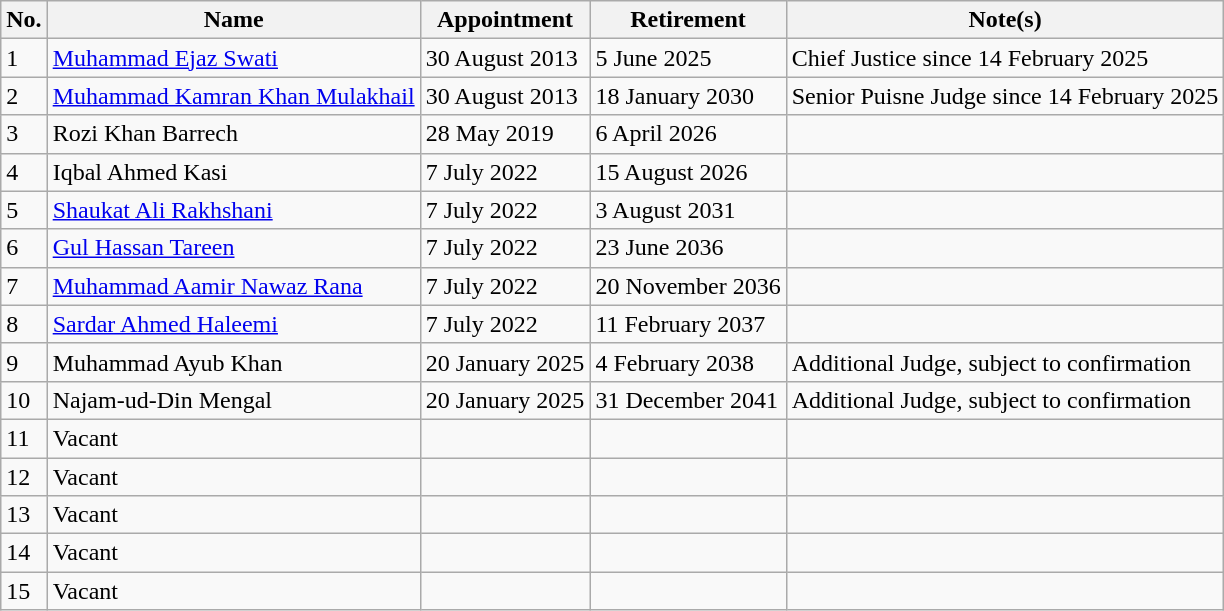<table class="wikitable sortable">
<tr>
<th>No.</th>
<th>Name</th>
<th>Appointment</th>
<th>Retirement</th>
<th>Note(s)</th>
</tr>
<tr>
<td>1</td>
<td><a href='#'>Muhammad Ejaz Swati</a></td>
<td>30 August 2013</td>
<td>5 June 2025</td>
<td>Chief Justice since 14 February 2025</td>
</tr>
<tr>
<td>2</td>
<td><a href='#'>Muhammad Kamran Khan Mulakhail</a></td>
<td>30 August 2013</td>
<td>18 January 2030</td>
<td>Senior Puisne Judge since 14 February 2025</td>
</tr>
<tr>
<td>3</td>
<td>Rozi Khan Barrech</td>
<td>28 May 2019</td>
<td>6 April 2026</td>
<td></td>
</tr>
<tr>
<td>4</td>
<td>Iqbal Ahmed Kasi</td>
<td>7 July 2022</td>
<td>15 August 2026</td>
<td></td>
</tr>
<tr>
<td>5</td>
<td><a href='#'>Shaukat Ali Rakhshani</a></td>
<td>7 July 2022</td>
<td>3 August 2031</td>
<td></td>
</tr>
<tr>
<td>6</td>
<td><a href='#'>Gul Hassan Tareen</a></td>
<td>7 July 2022</td>
<td>23 June 2036</td>
<td></td>
</tr>
<tr>
<td>7</td>
<td><a href='#'>Muhammad Aamir Nawaz Rana</a></td>
<td>7 July 2022</td>
<td>20 November 2036</td>
<td></td>
</tr>
<tr>
<td>8</td>
<td><a href='#'>Sardar Ahmed Haleemi</a></td>
<td>7 July 2022</td>
<td>11 February 2037</td>
<td></td>
</tr>
<tr>
<td>9</td>
<td>Muhammad Ayub Khan</td>
<td>20 January 2025</td>
<td>4 February 2038</td>
<td>Additional Judge, subject to confirmation</td>
</tr>
<tr>
<td>10</td>
<td>Najam-ud-Din Mengal</td>
<td>20 January 2025</td>
<td>31 December 2041</td>
<td>Additional Judge, subject to confirmation</td>
</tr>
<tr>
<td>11</td>
<td>Vacant</td>
<td></td>
<td></td>
<td></td>
</tr>
<tr>
<td>12</td>
<td>Vacant</td>
<td></td>
<td></td>
<td></td>
</tr>
<tr>
<td>13</td>
<td>Vacant</td>
<td></td>
<td></td>
<td></td>
</tr>
<tr>
<td>14</td>
<td>Vacant</td>
<td></td>
<td></td>
<td></td>
</tr>
<tr>
<td>15</td>
<td>Vacant</td>
<td></td>
<td></td>
<td></td>
</tr>
</table>
